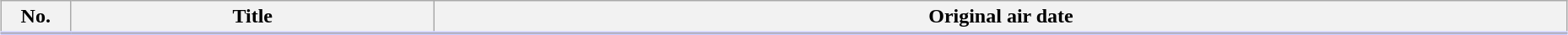<table class="wikitable" style="width:98%; margin:auto; background:#FFF;">
<tr style="border-bottom: 3px solid #CCF;">
<th style="width:3em;">No.</th>
<th>Title</th>
<th style="width:12em:">Original air date</th>
</tr>
<tr>
</tr>
</table>
